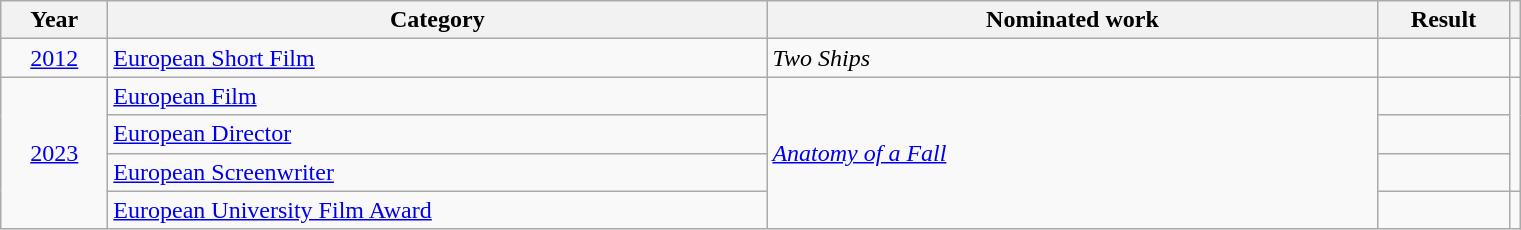<table class=wikitable>
<tr>
<th scope="col" style="width:4em;">Year</th>
<th scope="col" style="width:27em;">Category</th>
<th scope="col" style="width:25em;">Nominated work</th>
<th scope="col" style="width:5em;">Result</th>
<th></th>
</tr>
<tr>
<td style="text-align:center;"><a href='#'>2012</a></td>
<td><a href='#'>European Short Film</a></td>
<td><em>Two Ships</em></td>
<td></td>
<td style="text-align:center;"></td>
</tr>
<tr>
<td rowspan="4" style="text-align:center;"><a href='#'>2023</a></td>
<td><a href='#'>European Film</a></td>
<td rowspan="4"><em><a href='#'>Anatomy of a Fall</a></em></td>
<td></td>
<td rowspan="3" style="text-align:center;"></td>
</tr>
<tr>
<td><a href='#'>European Director</a></td>
<td></td>
</tr>
<tr>
<td><a href='#'>European Screenwriter</a></td>
<td></td>
</tr>
<tr>
<td><a href='#'>European University Film Award</a></td>
<td></td>
<td style="text-align:center;"></td>
</tr>
</table>
